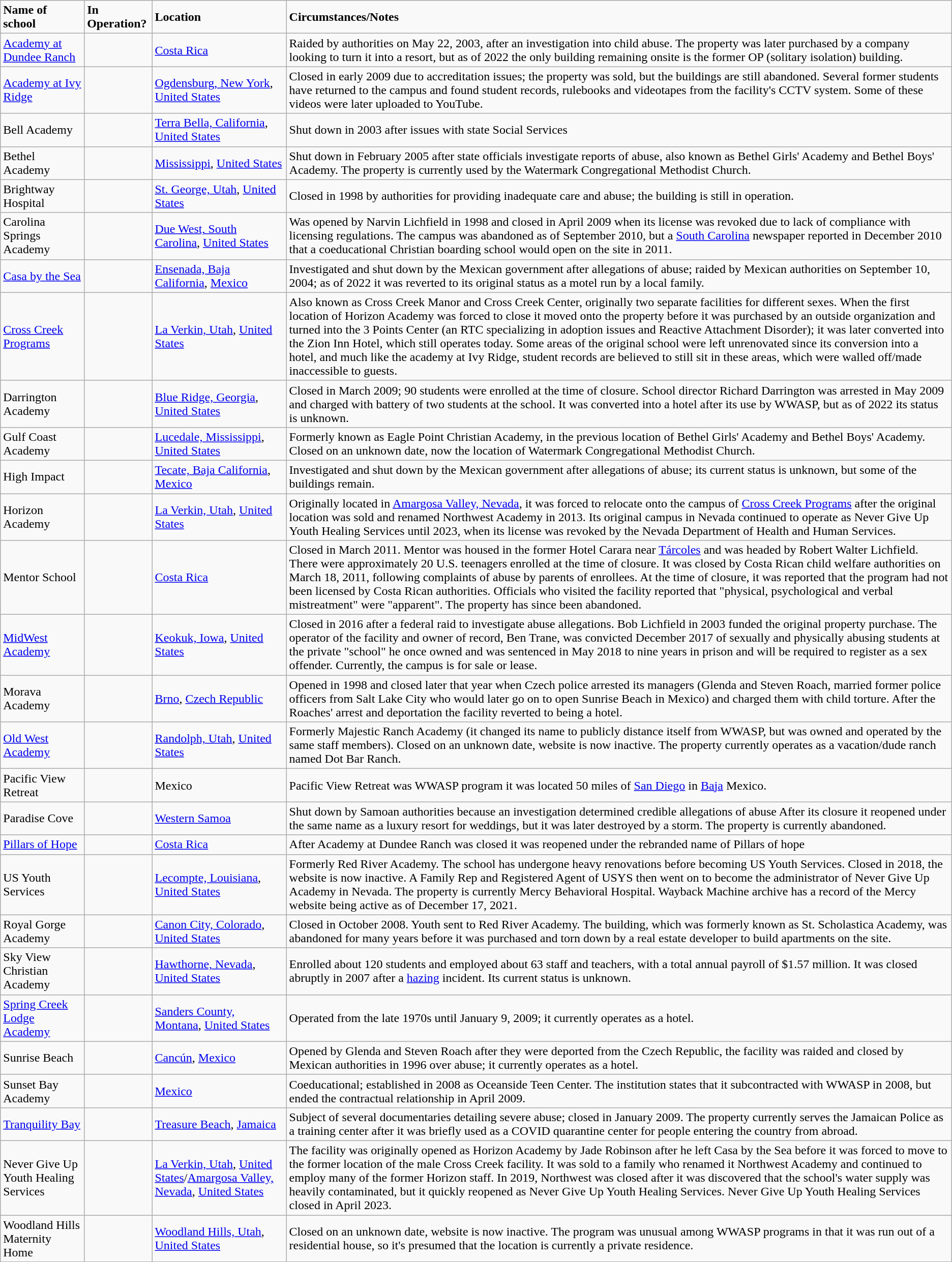<table class="wikitable">
<tr>
<td><strong>Name of school</strong></td>
<td><strong>In Operation?</strong></td>
<td><strong>Location</strong></td>
<td><strong>Circumstances/Notes</strong></td>
</tr>
<tr>
<td><a href='#'>Academy at Dundee Ranch</a></td>
<td></td>
<td><a href='#'>Costa Rica</a></td>
<td>Raided by authorities on May 22, 2003, after an investigation into child abuse. The property was later purchased by a company looking to turn it into a resort, but as of 2022 the only building remaining onsite is the former OP (solitary isolation) building.</td>
</tr>
<tr>
<td><a href='#'>Academy at Ivy Ridge</a></td>
<td></td>
<td><a href='#'>Ogdensburg, New York</a>, <a href='#'>United States</a></td>
<td>Closed in early 2009 due to accreditation issues; the property was sold, but the buildings are still abandoned. Several former students have returned to the campus and found student records, rulebooks and videotapes from the facility's CCTV system. Some of these videos were later uploaded to YouTube.</td>
</tr>
<tr>
<td>Bell Academy</td>
<td></td>
<td><a href='#'>Terra Bella, California</a>, <a href='#'>United States</a></td>
<td>Shut down in 2003 after issues with state Social Services</td>
</tr>
<tr>
<td>Bethel Academy</td>
<td></td>
<td><a href='#'>Mississippi</a>, <a href='#'>United States</a></td>
<td>Shut down in February 2005 after state officials investigate reports of abuse, also known as Bethel Girls' Academy and Bethel Boys' Academy. The property is currently used by the Watermark Congregational Methodist Church.</td>
</tr>
<tr>
<td>Brightway Hospital</td>
<td></td>
<td><a href='#'>St. George, Utah</a>, <a href='#'>United States</a></td>
<td>Closed in 1998 by authorities for providing inadequate care and abuse; the building is still in operation.</td>
</tr>
<tr>
<td>Carolina Springs Academy</td>
<td></td>
<td><a href='#'>Due West, South Carolina</a>, <a href='#'>United States</a></td>
<td>Was opened by Narvin Lichfield in 1998 and closed in April 2009 when its license was revoked due to lack of compliance with licensing regulations. The campus was abandoned as of September 2010, but a <a href='#'>South Carolina</a> newspaper reported in December 2010 that a coeducational Christian boarding school would open on the site in 2011.</td>
</tr>
<tr>
<td><a href='#'>Casa by the Sea</a></td>
<td></td>
<td><a href='#'>Ensenada, Baja California</a>, <a href='#'>Mexico</a></td>
<td>Investigated and shut down by the Mexican government after allegations of abuse; raided by Mexican authorities on September 10, 2004; as of 2022 it was reverted to its original status as a motel run by a local family.</td>
</tr>
<tr>
<td><a href='#'>Cross Creek Programs</a></td>
<td></td>
<td><a href='#'>La Verkin, Utah</a>, <a href='#'>United States</a></td>
<td>Also known as Cross Creek Manor and Cross Creek Center, originally two separate facilities for different sexes. When the first location of Horizon Academy was forced to close it moved onto the property before it was purchased by an outside organization and turned into the 3 Points Center (an RTC specializing in adoption issues and Reactive Attachment Disorder); it was later converted into the Zion Inn Hotel, which still operates today. Some areas of the original school were left unrenovated since its conversion into a hotel, and much like the academy at Ivy Ridge, student records are believed to still sit in these areas, which were walled off/made inaccessible to guests.</td>
</tr>
<tr>
<td>Darrington Academy</td>
<td></td>
<td><a href='#'>Blue Ridge, Georgia</a>, <a href='#'>United States</a></td>
<td>Closed in March 2009; 90 students were enrolled at the time of closure. School director Richard Darrington was arrested in May 2009 and charged with battery of two students at the school. It was converted into a hotel after its use by WWASP, but as of 2022 its status is unknown.</td>
</tr>
<tr>
<td>Gulf Coast Academy</td>
<td></td>
<td><a href='#'>Lucedale, Mississippi</a>, <a href='#'>United States</a></td>
<td>Formerly known as Eagle Point Christian Academy, in the previous location of Bethel Girls' Academy and Bethel Boys' Academy. Closed on an unknown date, now the location of Watermark Congregational Methodist Church.</td>
</tr>
<tr>
<td>High Impact</td>
<td></td>
<td><a href='#'>Tecate, Baja California</a>, <a href='#'>Mexico</a></td>
<td>Investigated and shut down by the Mexican government after allegations of abuse; its current status is unknown, but some of the buildings remain.</td>
</tr>
<tr>
<td>Horizon Academy</td>
<td></td>
<td><a href='#'>La Verkin, Utah</a>, <a href='#'>United States</a></td>
<td>Originally located in <a href='#'>Amargosa Valley, Nevada</a>, it was forced to relocate onto the campus of <a href='#'>Cross Creek Programs</a> after the original location was sold and renamed Northwest Academy in 2013. Its original campus in Nevada continued to operate as Never Give Up Youth Healing Services until 2023, when its license was revoked by the Nevada Department of Health and Human Services.</td>
</tr>
<tr>
<td>Mentor School</td>
<td></td>
<td><a href='#'>Costa Rica</a></td>
<td>Closed in March 2011. Mentor was housed in the former Hotel Carara near <a href='#'>Tárcoles</a> and was headed by Robert Walter Lichfield. There were approximately 20 U.S. teenagers enrolled at the time of closure. It was closed by Costa Rican child welfare authorities on March 18, 2011, following complaints of abuse by parents of enrollees. At the time of closure, it was reported that the program had not been licensed by Costa Rican authorities. Officials who visited the facility reported that "physical, psychological and verbal mistreatment" were "apparent". The property has since been abandoned.</td>
</tr>
<tr>
<td><a href='#'>MidWest Academy</a></td>
<td></td>
<td><a href='#'>Keokuk, Iowa</a>, <a href='#'>United States</a></td>
<td>Closed in 2016 after a federal raid to investigate abuse allegations. Bob Lichfield in 2003 funded the original property purchase.  The operator of the facility and owner of record, Ben Trane, was convicted December 2017 of sexually and physically abusing students at the private "school" he once owned and was sentenced in May 2018 to nine years in prison and will be required to register as a sex offender. Currently, the campus is for sale or lease.</td>
</tr>
<tr>
<td>Morava Academy</td>
<td></td>
<td><a href='#'>Brno</a>, <a href='#'>Czech Republic</a></td>
<td>Opened in 1998 and closed later that year when Czech police arrested its managers (Glenda and Steven Roach, married former police officers from Salt Lake City who would later go on to open Sunrise Beach in Mexico) and charged them with child torture. After the Roaches' arrest and deportation the facility reverted to being a hotel.</td>
</tr>
<tr>
<td><a href='#'>Old West Academy</a></td>
<td></td>
<td><a href='#'>Randolph, Utah</a>, <a href='#'>United States</a></td>
<td>Formerly Majestic Ranch Academy (it changed its name to publicly distance itself from WWASP, but was owned and operated by the same staff members). Closed on an unknown date, website is now inactive. The property currently operates as a vacation/dude ranch named Dot Bar Ranch.</td>
</tr>
<tr>
<td>Pacific View Retreat</td>
<td></td>
<td>Mexico</td>
<td>Pacific View Retreat was WWASP program it was located 50 miles of <a href='#'>San Diego</a> in <a href='#'>Baja</a> Mexico.</td>
</tr>
<tr>
<td>Paradise Cove</td>
<td></td>
<td><a href='#'>Western Samoa</a></td>
<td>Shut down by Samoan authorities because an investigation determined credible allegations of abuse After its closure it reopened under the same name as a luxury resort for weddings, but it was later destroyed by a storm. The property is currently abandoned.</td>
</tr>
<tr>
<td><a href='#'>Pillars of Hope</a></td>
<td></td>
<td><a href='#'>Costa Rica</a></td>
<td>After Academy at Dundee Ranch was closed it was reopened under the rebranded name of Pillars of hope</td>
</tr>
<tr>
<td>US Youth Services</td>
<td></td>
<td><a href='#'>Lecompte, Louisiana</a>, <a href='#'>United States</a></td>
<td>Formerly Red River Academy. The school has undergone heavy renovations before becoming US Youth Services. Closed in 2018, the website is now inactive.  A Family Rep and Registered Agent of USYS then went on to become the administrator of Never Give Up Academy in Nevada. The property is currently Mercy Behavioral Hospital. Wayback Machine archive has a record of the Mercy website being active as of December 17, 2021.</td>
</tr>
<tr>
<td>Royal Gorge Academy</td>
<td></td>
<td><a href='#'>Canon City, Colorado</a>, <a href='#'>United States</a></td>
<td>Closed in October 2008. Youth sent to Red River Academy. The building, which was formerly known as St. Scholastica Academy, was abandoned for many years before it was purchased and torn down by a real estate developer to build apartments on the site.</td>
</tr>
<tr>
<td>Sky View Christian Academy</td>
<td></td>
<td><a href='#'>Hawthorne, Nevada</a>, <a href='#'>United States</a></td>
<td>Enrolled about 120 students and employed about 63 staff and teachers, with a total annual payroll of $1.57 million. It was closed abruptly in 2007 after a <a href='#'>hazing</a> incident. Its current status is unknown.</td>
</tr>
<tr>
<td><a href='#'>Spring Creek Lodge Academy</a></td>
<td></td>
<td><a href='#'>Sanders County, Montana</a>, <a href='#'>United States</a></td>
<td>Operated from the late 1970s until January 9, 2009; it currently operates as a hotel.</td>
</tr>
<tr>
<td>Sunrise Beach</td>
<td></td>
<td><a href='#'>Cancún</a>, <a href='#'>Mexico</a></td>
<td>Opened by Glenda and Steven Roach after they were deported from the Czech Republic, the facility was raided and closed by Mexican authorities in 1996 over abuse; it currently operates as a hotel.</td>
</tr>
<tr>
<td>Sunset Bay Academy</td>
<td></td>
<td><a href='#'>Mexico</a></td>
<td>Coeducational; established in 2008 as Oceanside Teen Center. The institution states that it subcontracted with WWASP in 2008, but ended the contractual relationship in April 2009.</td>
</tr>
<tr>
<td><a href='#'>Tranquility Bay</a></td>
<td></td>
<td><a href='#'>Treasure Beach</a>, <a href='#'>Jamaica</a></td>
<td>Subject of several documentaries detailing severe abuse; closed in January 2009. The property currently serves the Jamaican Police as a training center after it was briefly used as a COVID quarantine center for people entering the country from abroad.</td>
</tr>
<tr>
<td>Never Give Up Youth Healing Services</td>
<td></td>
<td><a href='#'>La Verkin, Utah</a>, <a href='#'>United States</a>/<a href='#'>Amargosa Valley, Nevada</a>, <a href='#'>United States</a></td>
<td>The facility was originally opened as Horizon Academy by Jade Robinson after he left Casa by the Sea before it was forced to move to the former location of the male Cross Creek facility. It was sold to a family who renamed it Northwest Academy and continued to employ many of the former Horizon staff. In 2019, Northwest was closed after it was discovered that the school's water supply was heavily contaminated, but it quickly reopened as Never Give Up Youth Healing Services. Never Give Up Youth Healing Services closed in April 2023.</td>
</tr>
<tr>
<td>Woodland Hills Maternity Home</td>
<td></td>
<td><a href='#'>Woodland Hills, Utah</a>, <a href='#'>United States</a></td>
<td>Closed on an unknown date, website is now inactive. The program was unusual among WWASP programs in that it was run out of a residential house, so it's presumed that the location is currently a private residence.</td>
</tr>
<tr>
</tr>
</table>
